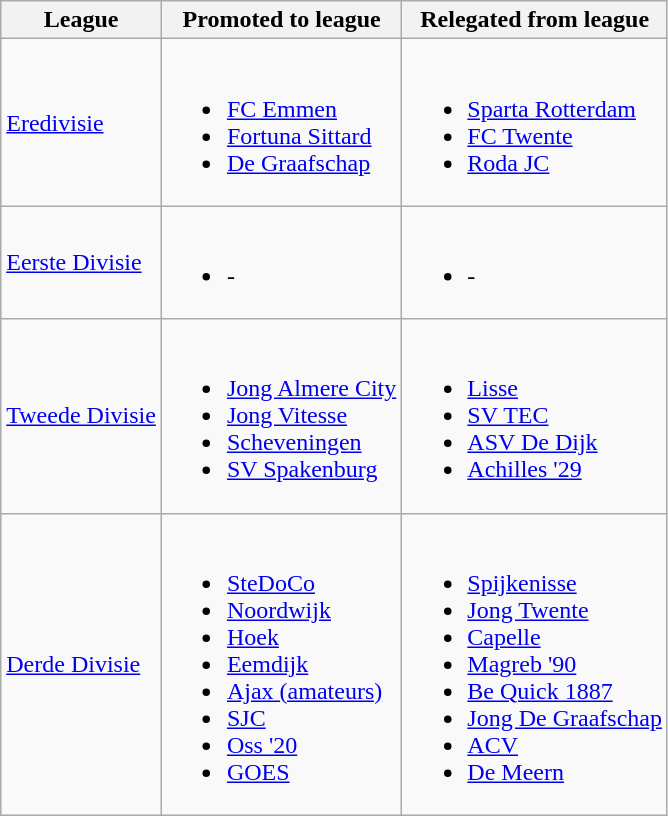<table class="wikitable">
<tr>
<th>League</th>
<th>Promoted to league</th>
<th>Relegated from league</th>
</tr>
<tr>
<td><a href='#'>Eredivisie</a></td>
<td><br><ul><li><a href='#'>FC Emmen</a></li><li><a href='#'>Fortuna Sittard</a></li><li><a href='#'>De Graafschap</a></li></ul></td>
<td><br><ul><li><a href='#'>Sparta Rotterdam</a></li><li><a href='#'>FC Twente</a></li><li><a href='#'>Roda JC</a></li></ul></td>
</tr>
<tr>
<td><a href='#'>Eerste Divisie</a></td>
<td><br><ul><li>-</li></ul></td>
<td><br><ul><li>-</li></ul></td>
</tr>
<tr>
<td><a href='#'>Tweede Divisie</a></td>
<td><br><ul><li><a href='#'>Jong Almere City</a></li><li><a href='#'>Jong Vitesse</a></li><li><a href='#'>Scheveningen</a></li><li><a href='#'>SV Spakenburg</a></li></ul></td>
<td><br><ul><li><a href='#'>Lisse</a></li><li><a href='#'>SV TEC</a></li><li><a href='#'>ASV De Dijk</a></li><li><a href='#'>Achilles '29</a></li></ul></td>
</tr>
<tr>
<td><a href='#'>Derde Divisie</a></td>
<td><br><ul><li><a href='#'>SteDoCo</a></li><li><a href='#'>Noordwijk</a></li><li><a href='#'>Hoek</a></li><li><a href='#'>Eemdijk</a></li><li><a href='#'>Ajax (amateurs)</a></li><li><a href='#'>SJC</a></li><li><a href='#'>Oss '20</a></li><li><a href='#'>GOES</a></li></ul></td>
<td><br><ul><li><a href='#'>Spijkenisse</a></li><li><a href='#'>Jong Twente</a></li><li><a href='#'>Capelle</a></li><li><a href='#'>Magreb '90</a></li><li><a href='#'>Be Quick 1887</a></li><li><a href='#'>Jong De Graafschap</a></li><li><a href='#'>ACV</a></li><li><a href='#'>De Meern</a></li></ul></td>
</tr>
</table>
